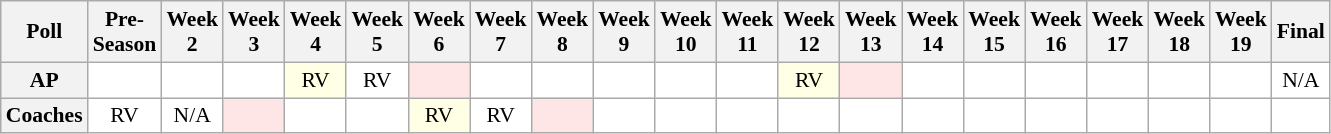<table class="wikitable" style="white-space:nowrap;font-size:90%">
<tr>
<th>Poll</th>
<th>Pre-<br>Season</th>
<th>Week<br>2</th>
<th>Week<br>3</th>
<th>Week<br>4</th>
<th>Week<br>5</th>
<th>Week<br>6</th>
<th>Week<br>7</th>
<th>Week<br>8</th>
<th>Week<br>9</th>
<th>Week<br>10</th>
<th>Week<br>11</th>
<th>Week<br>12</th>
<th>Week<br>13</th>
<th>Week<br>14</th>
<th>Week<br>15</th>
<th>Week<br>16</th>
<th>Week<br>17</th>
<th>Week<br>18</th>
<th>Week<br>19</th>
<th>Final</th>
</tr>
<tr style="text-align:center;">
<th>AP</th>
<td style="background:#FFF;"></td>
<td style="background:#FFF;"></td>
<td style="background:#FFF;"></td>
<td style="background:#FFFFE6;">RV</td>
<td style="background:#FFF;">RV</td>
<td style="background:#FFE6E6;"></td>
<td style="background:#FFF;"></td>
<td style="background:#FFF;"></td>
<td style="background:#FFF;"></td>
<td style="background:#FFF;"></td>
<td style="background:#FFF;"></td>
<td style="background:#FFFFE6;">RV</td>
<td style="background:#FFE6E6;"></td>
<td style="background:#FFF;"></td>
<td style="background:#FFF;"></td>
<td style="background:#FFF;"></td>
<td style="background:#FFF;"></td>
<td style="background:#FFF;"></td>
<td style="background:#FFF;"></td>
<td style="background:#FFF;">N/A</td>
</tr>
<tr style="text-align:center;">
<th>Coaches</th>
<td style="background:#FFF;">RV</td>
<td style="background:#FFF;">N/A</td>
<td style="background:#FFE6E6;"></td>
<td style="background:#FFF;"></td>
<td style="background:#FFF;"></td>
<td style="background:#FFFFE6;">RV</td>
<td style="background:#FFF;">RV</td>
<td style="background:#FFE6E6;"></td>
<td style="background:#FFF;"></td>
<td style="background:#FFF;"></td>
<td style="background:#FFF;"></td>
<td style="background:#FFF;"></td>
<td style="background:#FFF;"></td>
<td style="background:#FFF;"></td>
<td style="background:#FFF;"></td>
<td style="background:#FFF;"></td>
<td style="background:#FFF;"></td>
<td style="background:#FFF;"></td>
<td style="background:#FFF;"></td>
<td style="background:#FFF;"></td>
</tr>
</table>
